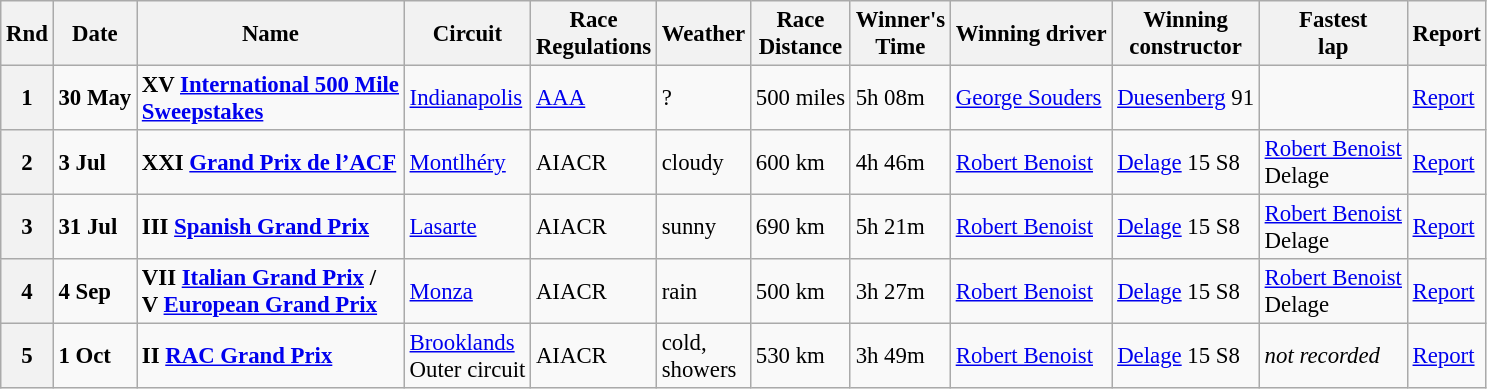<table class="wikitable" style="font-size:95%">
<tr>
<th>Rnd</th>
<th>Date</th>
<th>Name</th>
<th>Circuit</th>
<th>Race<br>Regulations</th>
<th>Weather</th>
<th>Race<br>Distance</th>
<th>Winner's<br>Time</th>
<th>Winning driver</th>
<th>Winning<br>constructor</th>
<th>Fastest<br>lap</th>
<th>Report</th>
</tr>
<tr>
<th>1</th>
<td><strong>30 May</strong></td>
<td> <strong>XV <a href='#'>International 500 Mile <br>Sweepstakes</a></strong></td>
<td><a href='#'>Indianapolis</a></td>
<td><a href='#'>AAA</a></td>
<td>?</td>
<td>500 miles</td>
<td>5h 08m</td>
<td> <a href='#'>George Souders</a></td>
<td><a href='#'>Duesenberg</a> 91</td>
<td></td>
<td><a href='#'>Report</a></td>
</tr>
<tr>
<th>2</th>
<td><strong>3 Jul</strong></td>
<td> <strong>XXI <a href='#'>Grand Prix de l’ACF</a></strong></td>
<td><a href='#'>Montlhéry</a></td>
<td>AIACR</td>
<td>cloudy</td>
<td>600 km</td>
<td>4h 46m</td>
<td> <a href='#'>Robert Benoist</a></td>
<td><a href='#'>Delage</a> 15 S8</td>
<td> <a href='#'>Robert Benoist</a><br>Delage</td>
<td><a href='#'>Report</a></td>
</tr>
<tr>
<th>3</th>
<td><strong>31 Jul</strong></td>
<td> <strong>III <a href='#'>Spanish Grand Prix</a> </strong></td>
<td><a href='#'>Lasarte</a></td>
<td>AIACR</td>
<td>sunny</td>
<td>690 km</td>
<td>5h 21m</td>
<td> <a href='#'>Robert Benoist</a></td>
<td><a href='#'>Delage</a> 15 S8</td>
<td> <a href='#'>Robert Benoist</a><br>Delage</td>
<td><a href='#'>Report</a></td>
</tr>
<tr>
<th>4</th>
<td><strong>4 Sep</strong></td>
<td> <strong>VII <a href='#'>Italian Grand Prix</a> /<br>V <a href='#'>European Grand Prix</a> </strong></td>
<td><a href='#'>Monza</a></td>
<td>AIACR</td>
<td>rain</td>
<td>500 km</td>
<td>3h 27m</td>
<td> <a href='#'>Robert Benoist</a></td>
<td><a href='#'>Delage</a> 15 S8</td>
<td> <a href='#'>Robert Benoist</a><br>Delage</td>
<td><a href='#'>Report</a></td>
</tr>
<tr>
<th>5</th>
<td><strong>1 Oct</strong></td>
<td> <strong>II <a href='#'>RAC Grand Prix</a></strong></td>
<td><a href='#'>Brooklands</a><br>Outer circuit</td>
<td>AIACR</td>
<td>cold, <br>showers</td>
<td>530 km</td>
<td>3h 49m</td>
<td> <a href='#'>Robert Benoist</a></td>
<td><a href='#'>Delage</a> 15 S8</td>
<td><em>not recorded</em></td>
<td><a href='#'>Report</a></td>
</tr>
</table>
